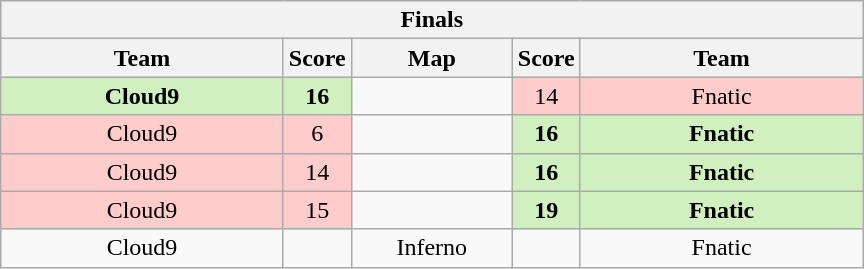<table class="wikitable" style="text-align: center;">
<tr>
<th colspan=5>Finals</th>
</tr>
<tr>
<th width="181px">Team</th>
<th width="20px">Score</th>
<th width="100px">Map</th>
<th width="20px">Score</th>
<th width="181px">Team</th>
</tr>
<tr>
<td style="background: #D0F0C0;"><strong>Cloud9</strong></td>
<td style="background: #D0F0C0;"><strong>16</strong></td>
<td></td>
<td style="background: #FFCCCC;">14</td>
<td style="background: #FFCCCC;">Fnatic</td>
</tr>
<tr>
<td style="background: #FFCCCC;">Cloud9</td>
<td style="background: #FFCCCC;">6</td>
<td></td>
<td style="background: #D0F0C0;"><strong>16</strong></td>
<td style="background: #D0F0C0;"><strong>Fnatic</strong></td>
</tr>
<tr>
<td style="background: #FFCCCC;">Cloud9</td>
<td style="background: #FFCCCC;">14</td>
<td></td>
<td style="background: #D0F0C0;"><strong>16</strong></td>
<td style="background: #D0F0C0;"><strong>Fnatic</strong></td>
</tr>
<tr>
<td style="background: #FFCCCC;">Cloud9</td>
<td style="background: #FFCCCC;">15</td>
<td></td>
<td style="background: #D0F0C0;"><strong>19</strong></td>
<td style="background: #D0F0C0;"><strong>Fnatic</strong></td>
</tr>
<tr>
<td>Cloud9</td>
<td></td>
<td>Inferno</td>
<td></td>
<td>Fnatic</td>
</tr>
</table>
